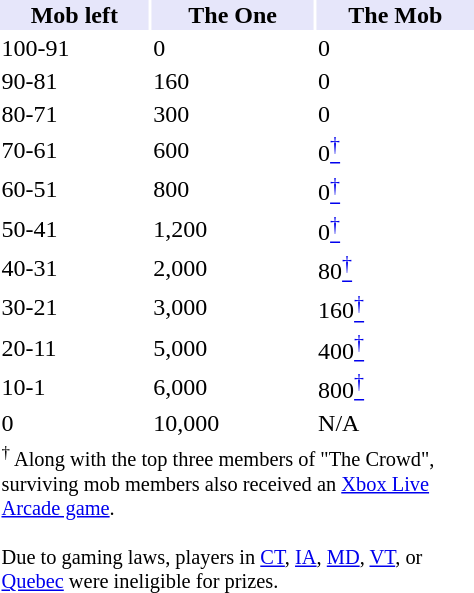<table class="toccolours" style="margin: 0.5em 0 0.5em 1em; width:20em; float:right">
<tr style="background:lavender;">
<th>Mob left</th>
<th>The One</th>
<th>The Mob</th>
</tr>
<tr>
<td>100-91</td>
<td>0</td>
<td>0</td>
</tr>
<tr>
<td>90-81</td>
<td>160</td>
<td>0</td>
</tr>
<tr>
<td>80-71</td>
<td>300</td>
<td>0</td>
</tr>
<tr>
<td>70-61</td>
<td>600</td>
<td>0<a href='#'><sup>†</sup></a></td>
</tr>
<tr>
<td>60-51</td>
<td>800</td>
<td>0<a href='#'><sup>†</sup></a></td>
</tr>
<tr>
<td>50-41</td>
<td>1,200</td>
<td>0<a href='#'><sup>†</sup></a></td>
</tr>
<tr>
<td>40-31</td>
<td>2,000</td>
<td>80<a href='#'><sup>†</sup></a></td>
</tr>
<tr>
<td>30-21</td>
<td>3,000</td>
<td>160<a href='#'><sup>†</sup></a></td>
</tr>
<tr>
<td>20-11</td>
<td>5,000</td>
<td>400<a href='#'><sup>†</sup></a></td>
</tr>
<tr>
<td>10-1</td>
<td>6,000</td>
<td>800<a href='#'><sup>†</sup></a></td>
</tr>
<tr>
<td>0</td>
<td>10,000</td>
<td>N/A</td>
</tr>
<tr style="font-size:85%; text-align:left; line-height:1.2">
<td colspan=3><div></div><sup>†</sup> Along with the top three members of "The Crowd", surviving mob members also received an <a href='#'>Xbox Live Arcade game</a>.<br><br>Due to gaming laws, players in <a href='#'>CT</a>, <a href='#'>IA</a>, <a href='#'>MD</a>, <a href='#'>VT</a>, or <a href='#'>Quebec</a> were ineligible for prizes.</td>
</tr>
</table>
